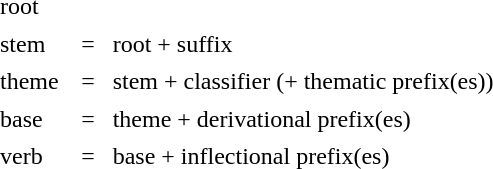<table cellpadding="3" cellspacing="1" style="margin-left:2em">
<tr>
<td>root  </td>
<td> </td>
</tr>
<tr>
<td>stem  </td>
<td>=   root + suffix</td>
</tr>
<tr>
<td>theme  </td>
<td>=   stem + classifier (+ thematic prefix(es))</td>
</tr>
<tr>
<td>base  </td>
<td>=   theme + derivational prefix(es)</td>
</tr>
<tr>
<td>verb  </td>
<td>=   base + inflectional prefix(es)</td>
</tr>
</table>
